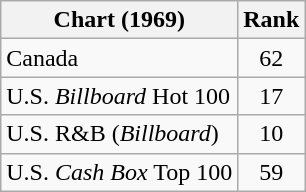<table class="wikitable sortable">
<tr>
<th align="left">Chart (1969)</th>
<th style="text-align:center;">Rank</th>
</tr>
<tr>
<td>Canada</td>
<td style="text-align:center;">62</td>
</tr>
<tr>
<td>U.S. <em>Billboard</em> Hot 100</td>
<td style="text-align:center;">17</td>
</tr>
<tr>
<td>U.S. R&B (<em>Billboard</em>)</td>
<td style="text-align:center;">10</td>
</tr>
<tr>
<td>U.S. <em>Cash Box</em> Top 100</td>
<td style="text-align:center;">59</td>
</tr>
</table>
